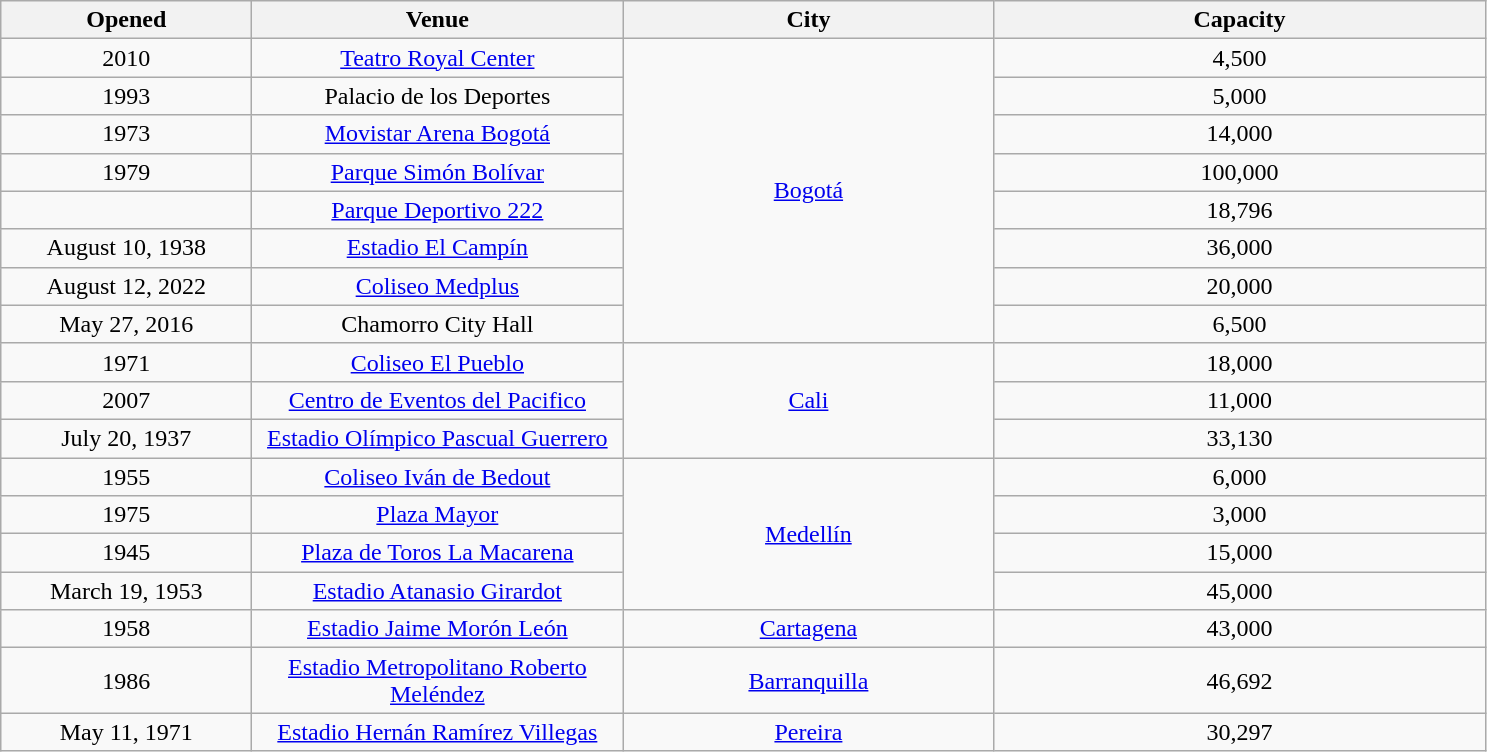<table class="sortable wikitable" style="text-align:center;">
<tr>
<th scope="col" style="width:10em;">Opened</th>
<th scope="col" style="width:15em;">Venue</th>
<th scope="col" style="width:15em;">City</th>
<th scope="col" style="width:20em;">Capacity</th>
</tr>
<tr>
<td>2010</td>
<td><a href='#'>Teatro Royal Center</a></td>
<td rowspan="8"><a href='#'>Bogotá</a></td>
<td>4,500</td>
</tr>
<tr>
<td>1993</td>
<td>Palacio de los Deportes</td>
<td>5,000</td>
</tr>
<tr>
<td>1973</td>
<td><a href='#'>Movistar Arena Bogotá</a></td>
<td>14,000</td>
</tr>
<tr>
<td>1979</td>
<td><a href='#'>Parque Simón Bolívar</a></td>
<td>100,000</td>
</tr>
<tr>
<td></td>
<td><a href='#'>Parque Deportivo 222</a></td>
<td>18,796</td>
</tr>
<tr>
<td>August 10, 1938</td>
<td><a href='#'>Estadio El Campín</a></td>
<td>36,000</td>
</tr>
<tr>
<td>August 12, 2022</td>
<td><a href='#'>Coliseo Medplus</a></td>
<td>20,000</td>
</tr>
<tr>
<td>May 27, 2016</td>
<td>Chamorro City Hall</td>
<td>6,500</td>
</tr>
<tr>
<td>1971</td>
<td><a href='#'>Coliseo El Pueblo</a></td>
<td rowspan="3"><a href='#'>Cali</a></td>
<td>18,000</td>
</tr>
<tr>
<td>2007</td>
<td><a href='#'>Centro de Eventos del Pacifico</a></td>
<td>11,000</td>
</tr>
<tr>
<td>July 20, 1937</td>
<td><a href='#'>Estadio Olímpico Pascual Guerrero</a></td>
<td>33,130</td>
</tr>
<tr>
<td>1955</td>
<td><a href='#'>Coliseo Iván de Bedout</a></td>
<td rowspan="4"><a href='#'>Medellín</a></td>
<td>6,000</td>
</tr>
<tr>
<td>1975</td>
<td><a href='#'>Plaza Mayor</a></td>
<td>3,000</td>
</tr>
<tr>
<td>1945</td>
<td><a href='#'>Plaza de Toros La Macarena</a></td>
<td>15,000</td>
</tr>
<tr>
<td>March 19, 1953</td>
<td><a href='#'>Estadio Atanasio Girardot</a></td>
<td>45,000</td>
</tr>
<tr>
<td>1958</td>
<td><a href='#'>Estadio Jaime Morón León</a></td>
<td><a href='#'>Cartagena</a></td>
<td>43,000</td>
</tr>
<tr>
<td>1986</td>
<td><a href='#'>Estadio Metropolitano Roberto Meléndez</a></td>
<td><a href='#'>Barranquilla</a></td>
<td>46,692</td>
</tr>
<tr>
<td>May 11, 1971</td>
<td><a href='#'>Estadio Hernán Ramírez Villegas</a></td>
<td><a href='#'>Pereira</a></td>
<td>30,297</td>
</tr>
</table>
